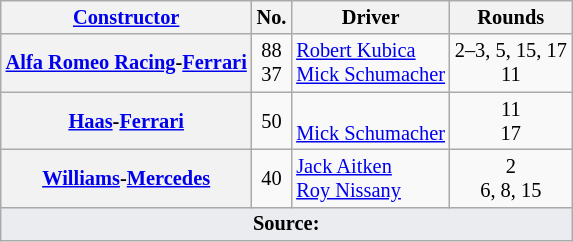<table class="wikitable" style="font-size:85%">
<tr>
<th scope="col"><a href='#'>Constructor</a></th>
<th scope="col">No.</th>
<th scope="col">Driver</th>
<th>Rounds</th>
</tr>
<tr>
<th nowrap><a href='#'>Alfa Romeo Racing</a>-<a href='#'>Ferrari</a></th>
<td style="text-align:center" nowrap>88<br>37</td>
<td><a href='#'>Robert Kubica</a><br><a href='#'>Mick Schumacher</a></td>
<td style="text-align:center" nowrap>2–3, 5, 15, 17<br>11</td>
</tr>
<tr>
<th><a href='#'>Haas</a>-<a href='#'>Ferrari</a></th>
<td style="text-align:center" nowrap>50</td>
<td><br><a href='#'>Mick Schumacher</a></td>
<td style="text-align:center" nowrap>11<br>17</td>
</tr>
<tr>
<th><a href='#'>Williams</a>-<a href='#'>Mercedes</a></th>
<td style="text-align:center" nowrap>40</td>
<td><a href='#'>Jack Aitken</a><br><a href='#'>Roy Nissany</a></td>
<td style="text-align:center" nowrap>2<br>6, 8, 15</td>
</tr>
<tr class="sortbottom">
<td colspan="4" style="background-color:#EAECF0;text-align:center"><strong>Source:</strong></td>
</tr>
</table>
